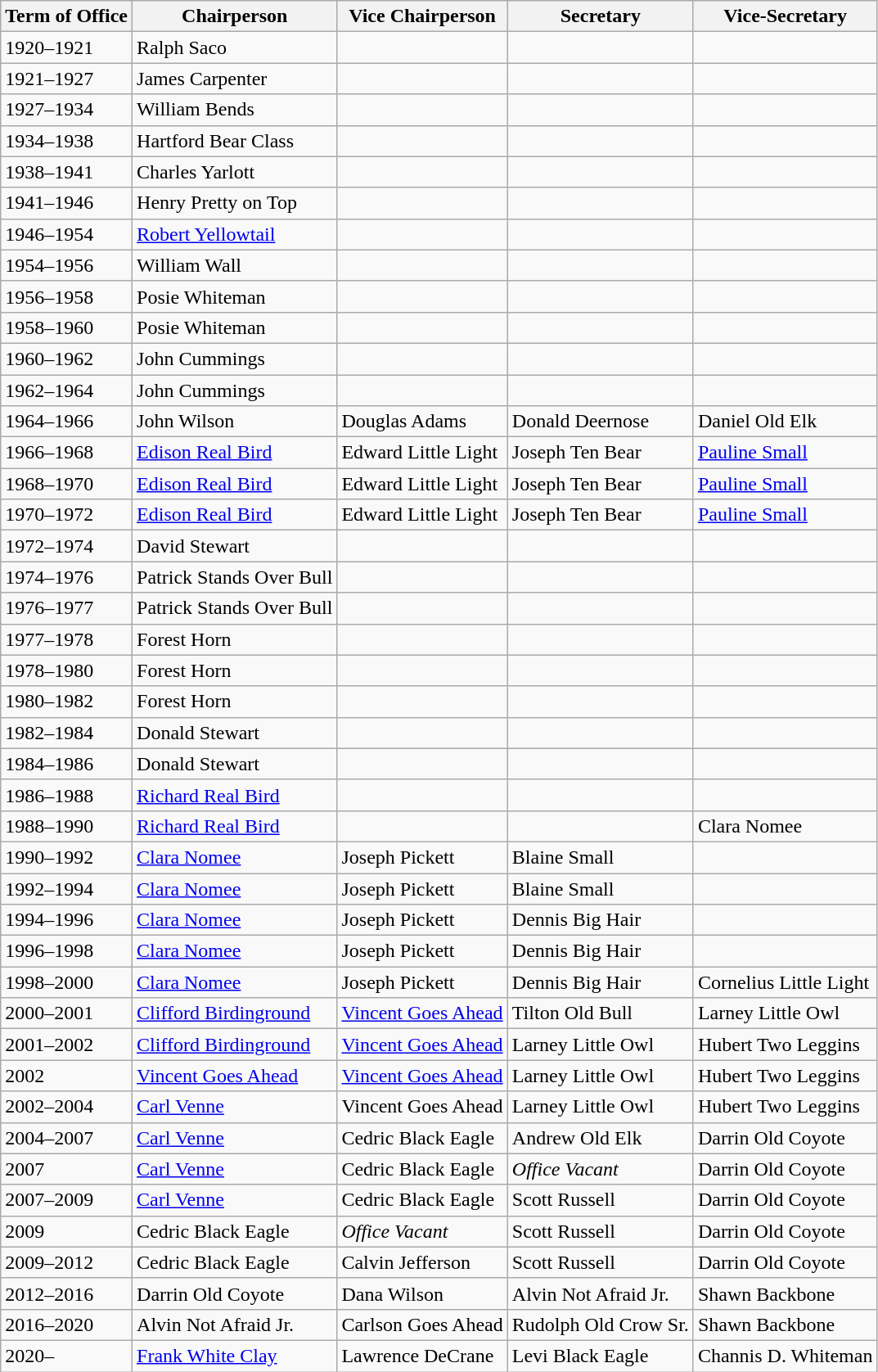<table class=wikitable>
<tr>
<th>Term of Office</th>
<th>Chairperson</th>
<th>Vice Chairperson</th>
<th>Secretary</th>
<th>Vice-Secretary</th>
</tr>
<tr>
<td>1920–1921</td>
<td>Ralph Saco</td>
<td></td>
<td></td>
<td></td>
</tr>
<tr>
<td>1921–1927</td>
<td>James Carpenter</td>
<td></td>
<td></td>
<td></td>
</tr>
<tr>
<td>1927–1934</td>
<td>William Bends</td>
<td></td>
<td></td>
<td></td>
</tr>
<tr>
<td>1934–1938</td>
<td>Hartford Bear Class</td>
<td></td>
<td></td>
<td></td>
</tr>
<tr>
<td>1938–1941</td>
<td>Charles Yarlott</td>
<td></td>
<td></td>
<td></td>
</tr>
<tr>
<td>1941–1946</td>
<td>Henry Pretty on Top</td>
<td></td>
<td></td>
<td></td>
</tr>
<tr>
<td>1946–1954</td>
<td><a href='#'>Robert Yellowtail</a></td>
<td></td>
<td></td>
<td></td>
</tr>
<tr>
<td>1954–1956</td>
<td>William Wall</td>
<td></td>
<td></td>
<td></td>
</tr>
<tr>
<td>1956–1958</td>
<td>Posie Whiteman</td>
<td></td>
<td></td>
<td></td>
</tr>
<tr>
<td>1958–1960</td>
<td>Posie Whiteman</td>
<td></td>
<td></td>
<td></td>
</tr>
<tr>
<td>1960–1962</td>
<td>John Cummings</td>
<td></td>
<td></td>
<td></td>
</tr>
<tr>
<td>1962–1964</td>
<td>John Cummings</td>
<td></td>
<td></td>
<td></td>
</tr>
<tr>
<td>1964–1966</td>
<td>John Wilson</td>
<td>Douglas Adams</td>
<td>Donald Deernose</td>
<td>Daniel Old Elk</td>
</tr>
<tr>
<td>1966–1968</td>
<td><a href='#'>Edison Real Bird</a></td>
<td>Edward Little Light</td>
<td>Joseph Ten Bear</td>
<td><a href='#'>Pauline Small</a></td>
</tr>
<tr>
<td>1968–1970</td>
<td><a href='#'>Edison Real Bird</a></td>
<td>Edward Little Light</td>
<td>Joseph Ten Bear</td>
<td><a href='#'>Pauline Small</a></td>
</tr>
<tr>
<td>1970–1972</td>
<td><a href='#'>Edison Real Bird</a></td>
<td>Edward Little Light</td>
<td>Joseph Ten Bear</td>
<td><a href='#'>Pauline Small</a></td>
</tr>
<tr>
<td>1972–1974</td>
<td>David Stewart</td>
<td></td>
<td></td>
<td></td>
</tr>
<tr>
<td>1974–1976</td>
<td>Patrick Stands Over Bull</td>
<td></td>
<td></td>
<td></td>
</tr>
<tr>
<td>1976–1977</td>
<td>Patrick Stands Over Bull</td>
<td></td>
<td></td>
<td></td>
</tr>
<tr>
<td>1977–1978</td>
<td>Forest Horn</td>
<td></td>
<td></td>
<td></td>
</tr>
<tr>
<td>1978–1980</td>
<td>Forest Horn</td>
<td></td>
<td></td>
<td></td>
</tr>
<tr>
<td>1980–1982</td>
<td>Forest Horn</td>
<td></td>
<td></td>
<td></td>
</tr>
<tr>
<td>1982–1984</td>
<td>Donald Stewart</td>
<td></td>
<td></td>
<td></td>
</tr>
<tr>
<td>1984–1986</td>
<td>Donald Stewart</td>
<td></td>
<td></td>
<td></td>
</tr>
<tr>
<td>1986–1988</td>
<td><a href='#'>Richard Real Bird</a></td>
<td></td>
<td></td>
<td></td>
</tr>
<tr>
<td>1988–1990</td>
<td><a href='#'>Richard Real Bird</a></td>
<td></td>
<td></td>
<td>Clara Nomee</td>
</tr>
<tr>
<td>1990–1992</td>
<td><a href='#'>Clara Nomee</a></td>
<td>Joseph Pickett</td>
<td>Blaine Small</td>
<td></td>
</tr>
<tr>
<td>1992–1994</td>
<td><a href='#'>Clara Nomee</a></td>
<td>Joseph Pickett</td>
<td>Blaine Small</td>
<td></td>
</tr>
<tr>
<td>1994–1996</td>
<td><a href='#'>Clara Nomee</a></td>
<td>Joseph Pickett</td>
<td>Dennis Big Hair</td>
<td></td>
</tr>
<tr>
<td>1996–1998</td>
<td><a href='#'>Clara Nomee</a></td>
<td>Joseph Pickett</td>
<td>Dennis Big Hair</td>
<td></td>
</tr>
<tr>
<td>1998–2000</td>
<td><a href='#'>Clara Nomee</a></td>
<td>Joseph Pickett</td>
<td>Dennis Big Hair</td>
<td>Cornelius Little Light</td>
</tr>
<tr>
<td>2000–2001</td>
<td><a href='#'>Clifford Birdinground</a></td>
<td><a href='#'>Vincent Goes Ahead</a></td>
<td>Tilton Old Bull</td>
<td>Larney Little Owl</td>
</tr>
<tr>
<td>2001–2002</td>
<td><a href='#'>Clifford Birdinground</a></td>
<td><a href='#'>Vincent Goes Ahead</a></td>
<td>Larney Little Owl</td>
<td>Hubert Two Leggins</td>
</tr>
<tr>
<td>2002</td>
<td><a href='#'>Vincent Goes Ahead</a></td>
<td><a href='#'>Vincent Goes Ahead</a></td>
<td>Larney Little Owl</td>
<td>Hubert Two Leggins</td>
</tr>
<tr>
<td>2002–2004</td>
<td><a href='#'>Carl Venne</a></td>
<td>Vincent Goes Ahead</td>
<td>Larney Little Owl</td>
<td>Hubert Two Leggins</td>
</tr>
<tr>
<td>2004–2007</td>
<td><a href='#'>Carl Venne</a></td>
<td>Cedric Black Eagle</td>
<td>Andrew Old Elk</td>
<td>Darrin Old Coyote</td>
</tr>
<tr>
<td>2007</td>
<td><a href='#'>Carl Venne</a></td>
<td>Cedric Black Eagle</td>
<td><em>Office Vacant</em></td>
<td>Darrin Old Coyote</td>
</tr>
<tr>
<td>2007–2009</td>
<td><a href='#'>Carl Venne</a></td>
<td>Cedric Black Eagle</td>
<td>Scott Russell</td>
<td>Darrin Old Coyote</td>
</tr>
<tr>
<td>2009</td>
<td>Cedric Black Eagle</td>
<td><em>Office Vacant</em></td>
<td>Scott Russell</td>
<td>Darrin Old Coyote</td>
</tr>
<tr>
<td>2009–2012</td>
<td>Cedric Black Eagle</td>
<td>Calvin Jefferson</td>
<td>Scott Russell</td>
<td>Darrin Old Coyote</td>
</tr>
<tr>
<td>2012–2016</td>
<td>Darrin Old Coyote</td>
<td>Dana Wilson</td>
<td>Alvin Not Afraid Jr.</td>
<td>Shawn Backbone</td>
</tr>
<tr>
<td>2016–2020</td>
<td>Alvin Not Afraid Jr.</td>
<td>Carlson Goes Ahead</td>
<td>Rudolph Old Crow Sr.</td>
<td>Shawn Backbone</td>
</tr>
<tr>
<td>2020–</td>
<td><a href='#'>Frank White Clay</a></td>
<td>Lawrence DeCrane</td>
<td>Levi Black Eagle</td>
<td>Channis D. Whiteman</td>
</tr>
</table>
